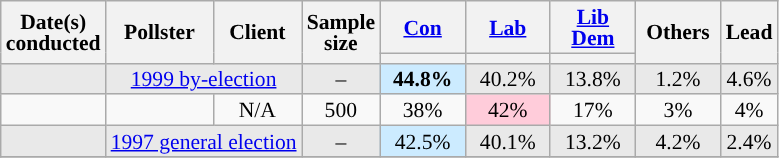<table class="wikitable sortable mw-datatable" style="text-align:center;font-size:90%;line-height:14px;">
<tr>
<th rowspan="2">Date(s)<br>conducted</th>
<th rowspan="2">Pollster</th>
<th rowspan="2">Client</th>
<th rowspan="2" data-sort-type="number">Sample<br>size</th>
<th class="unsortable" style="width:50px;"><a href='#'>Con</a></th>
<th class="unsortable" style="width:50px;"><a href='#'>Lab</a></th>
<th class="unsortable" style="width:50px;"><a href='#'>Lib Dem</a></th>
<th rowspan="2" class="unsortable" style="width:50px;">Others</th>
<th rowspan="2" data-sort-type="number">Lead</th>
</tr>
<tr>
<th data-sort-type="number" style="background:"></th>
<th data-sort-type="number" style="background:"></th>
<th data-sort-type="number" style="background:"></th>
</tr>
<tr style="background:#E9E9E9;">
<td></td>
<td colspan=2><a href='#'>1999 by-election</a></td>
<td>–</td>
<td style="background:#CCEBFF;"><strong>44.8%</strong></td>
<td>40.2%</td>
<td>13.8%</td>
<td>1.2%</td>
<td style="background:">4.6%</td>
</tr>
<tr>
<td></td>
<td></td>
<td>N/A</td>
<td>500</td>
<td>38%</td>
<td style="background:#FFCCDA;">42%</td>
<td>17%</td>
<td>3%</td>
<td style="background:">4%</td>
</tr>
<tr style="background:#E9E9E9;">
<td></td>
<td colspan=2><a href='#'>1997 general election</a></td>
<td>–</td>
<td style="background:#CCEBFF;">42.5%</td>
<td>40.1%</td>
<td>13.2%</td>
<td>4.2%</td>
<td style="background:">2.4%</td>
</tr>
<tr>
</tr>
</table>
